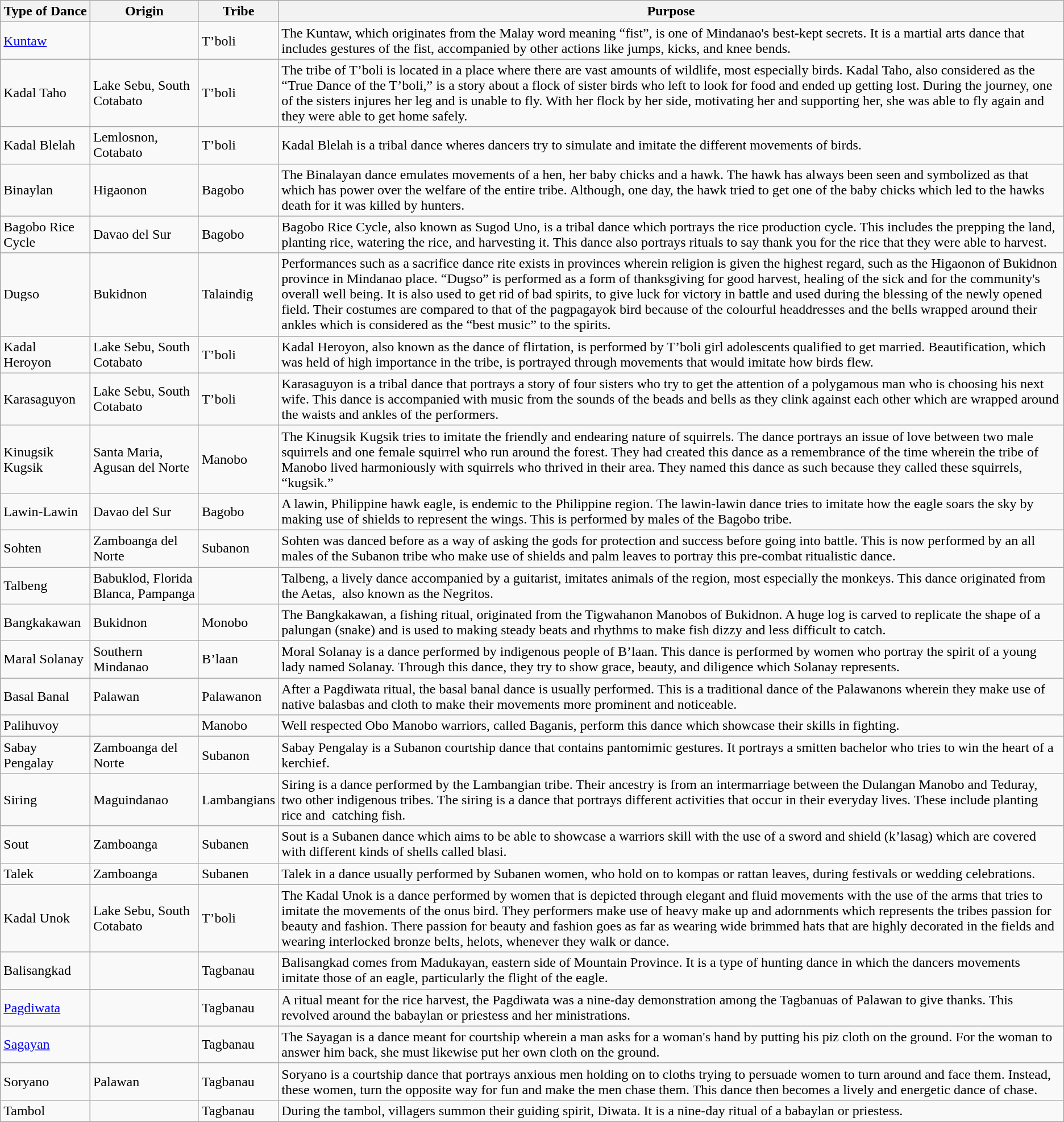<table class="wikitable">
<tr>
<th>Type of Dance</th>
<th>Origin</th>
<th>Tribe</th>
<th>Purpose</th>
</tr>
<tr>
<td><a href='#'>Kuntaw</a></td>
<td></td>
<td>T’boli</td>
<td>The Kuntaw, which originates from the Malay word meaning “fist”, is one of Mindanao's best-kept secrets. It is a martial arts dance that includes gestures of the fist, accompanied by other actions like jumps, kicks, and knee bends.</td>
</tr>
<tr>
<td>Kadal Taho</td>
<td>Lake Sebu, South Cotabato</td>
<td>T’boli</td>
<td>The tribe of T’boli is located in a place where there are vast amounts of wildlife, most especially birds. Kadal Taho, also considered as the “True Dance of the T’boli,” is a story about a flock of sister birds who left to look for food and ended up getting lost. During the journey, one of the sisters injures her leg and is unable to fly. With her flock by her side, motivating her and supporting her, she was able to fly again and they were able to get home safely.</td>
</tr>
<tr>
<td>Kadal Blelah</td>
<td>Lemlosnon, Cotabato</td>
<td>T’boli</td>
<td>Kadal Blelah is a tribal dance wheres dancers try to simulate and imitate the different movements of birds.</td>
</tr>
<tr>
<td>Binaylan</td>
<td>Higaonon</td>
<td>Bagobo</td>
<td>The Binalayan dance emulates movements of a hen, her baby chicks and a hawk. The hawk has always been seen and symbolized as that which has power over the welfare of the entire tribe. Although, one day, the hawk tried to get one of the baby chicks which led to the hawks death for it was killed by hunters.</td>
</tr>
<tr>
<td>Bagobo Rice Cycle</td>
<td>Davao del Sur</td>
<td>Bagobo</td>
<td>Bagobo Rice Cycle, also known as Sugod Uno, is a tribal dance which portrays the rice production cycle. This includes the prepping the land, planting rice, watering the rice, and harvesting it. This dance also portrays rituals to say thank you for the rice that they were able to harvest.</td>
</tr>
<tr>
<td>Dugso</td>
<td>Bukidnon</td>
<td>Talaindig</td>
<td>Performances such as a sacrifice dance rite exists in provinces wherein religion is given the highest regard, such as the Higaonon of Bukidnon province in Mindanao place. “Dugso” is performed as a form of thanksgiving for good harvest, healing of the sick and for the community's overall well being. It is also used to get rid of bad spirits, to give luck for victory in battle and used during the blessing of the newly opened field. Their costumes are compared to that of the pagpagayok bird because of the colourful headdresses and the bells wrapped around their ankles which is considered as the “best music” to the spirits.</td>
</tr>
<tr>
<td>Kadal Heroyon</td>
<td>Lake Sebu, South Cotabato</td>
<td>T’boli</td>
<td>Kadal Heroyon, also known as the dance of flirtation, is performed by T’boli girl adolescents qualified to get married. Beautification, which was held of high importance in the tribe, is portrayed through movements that would imitate how birds flew.</td>
</tr>
<tr>
<td>Karasaguyon</td>
<td>Lake Sebu, South Cotabato</td>
<td>T’boli</td>
<td>Karasaguyon is a tribal dance that portrays a story of four sisters who try to get the attention of a polygamous man who is choosing his next wife. This dance is accompanied with music from the sounds of the beads and bells as they clink against each other which are wrapped around the waists and ankles of the performers.</td>
</tr>
<tr>
<td>Kinugsik Kugsik</td>
<td>Santa Maria, Agusan del Norte</td>
<td>Manobo</td>
<td>The Kinugsik Kugsik tries to imitate the friendly and endearing nature of squirrels. The dance portrays an issue of love between two male squirrels and one female squirrel who run around the forest. They had created this dance as a remembrance of the time wherein the tribe of Manobo lived harmoniously with squirrels who thrived in their area. They named this dance as such because they called these squirrels, “kugsik.”</td>
</tr>
<tr>
<td>Lawin-Lawin</td>
<td>Davao del Sur</td>
<td>Bagobo</td>
<td>A lawin, Philippine hawk eagle, is endemic to the Philippine region. The lawin-lawin dance tries to imitate how the eagle soars the sky by making use of shields to represent the wings. This is performed by males of the Bagobo tribe.</td>
</tr>
<tr>
<td>Sohten</td>
<td>Zamboanga del Norte</td>
<td>Subanon</td>
<td>Sohten was danced before as a way of asking the gods for protection and success before going into battle. This is now performed by an all males of the Subanon tribe who make use of shields and palm leaves to portray this pre-combat ritualistic dance.</td>
</tr>
<tr>
<td>Talbeng</td>
<td>Babuklod, Florida Blanca, Pampanga</td>
<td></td>
<td>Talbeng, a lively dance accompanied by a guitarist, imitates animals of the region, most especially the monkeys. This dance originated from the Aetas,  also known as the Negritos.</td>
</tr>
<tr>
<td>Bangkakawan</td>
<td>Bukidnon</td>
<td>Monobo</td>
<td>The Bangkakawan, a fishing ritual, originated from the Tigwahanon Manobos of Bukidnon. A huge log is carved to replicate the shape of a palungan (snake) and is used to making steady beats and rhythms to make fish dizzy and less difficult to catch.</td>
</tr>
<tr>
<td>Maral Solanay</td>
<td>Southern Mindanao</td>
<td>B’laan</td>
<td>Moral Solanay is a dance performed by indigenous people of B’laan. This dance is performed by women who portray the spirit of a young lady named Solanay. Through this dance, they try to show grace, beauty, and diligence which Solanay represents.</td>
</tr>
<tr>
<td>Basal Banal</td>
<td>Palawan</td>
<td>Palawanon</td>
<td>After a Pagdiwata ritual, the basal banal dance is usually performed. This is a traditional dance of the Palawanons wherein they make use of native balasbas and cloth to make their movements more prominent and noticeable.</td>
</tr>
<tr>
<td>Palihuvoy</td>
<td></td>
<td>Manobo</td>
<td>Well respected Obo Manobo warriors, called Baganis, perform this dance which showcase their skills in fighting.</td>
</tr>
<tr>
<td>Sabay Pengalay</td>
<td>Zamboanga del Norte</td>
<td>Subanon</td>
<td>Sabay Pengalay is a Subanon courtship dance that contains pantomimic gestures. It portrays a smitten bachelor who tries to win the heart of a kerchief.</td>
</tr>
<tr>
<td>Siring</td>
<td>Maguindanao</td>
<td>Lambangians</td>
<td>Siring is a dance performed by the Lambangian tribe. Their ancestry is from an intermarriage between the Dulangan Manobo and Teduray, two other indigenous tribes. The siring is a dance that portrays different activities that occur in their everyday lives. These include planting rice and  catching fish.</td>
</tr>
<tr>
<td>Sout</td>
<td>Zamboanga</td>
<td>Subanen</td>
<td>Sout is a Subanen dance which aims to be able to showcase a warriors skill with the use of a sword and shield (k’lasag) which are covered with different kinds of shells called blasi.</td>
</tr>
<tr>
<td>Talek</td>
<td>Zamboanga</td>
<td>Subanen</td>
<td>Talek in a dance usually performed by Subanen women, who hold on to kompas or rattan leaves, during festivals or wedding celebrations.</td>
</tr>
<tr>
<td>Kadal Unok</td>
<td>Lake Sebu, South Cotabato</td>
<td>T’boli</td>
<td>The Kadal Unok is a dance performed by women that is depicted through elegant and fluid movements with the use of the arms that tries to imitate the movements of the onus bird. They performers make use of heavy make up and adornments which represents the tribes passion for beauty and fashion. There passion for beauty and fashion goes as far as wearing wide brimmed hats that are highly decorated in the fields and wearing interlocked bronze belts, helots, whenever they walk or dance.</td>
</tr>
<tr>
<td>Balisangkad</td>
<td></td>
<td>Tagbanau</td>
<td>Balisangkad comes from Madukayan, eastern side of Mountain Province. It is a type of hunting dance in which the dancers movements imitate those of an eagle, particularly the flight of the eagle.</td>
</tr>
<tr>
<td><a href='#'>Pagdiwata</a></td>
<td></td>
<td>Tagbanau</td>
<td>A ritual meant for the rice harvest, the Pagdiwata was a nine-day demonstration among the Tagbanuas of Palawan to give thanks. This revolved around the babaylan or priestess and her ministrations.</td>
</tr>
<tr>
<td><a href='#'>Sagayan</a></td>
<td></td>
<td>Tagbanau</td>
<td>The Sayagan is a dance meant for courtship wherein a man asks for a woman's hand by putting his piz cloth on the ground. For the woman to answer him back, she must likewise put her own cloth on the ground.</td>
</tr>
<tr>
<td>Soryano</td>
<td>Palawan</td>
<td>Tagbanau</td>
<td>Soryano is a courtship dance that portrays anxious men holding on to cloths trying to persuade women to turn around and face them. Instead, these women, turn the opposite way for fun and make the men chase them. This dance then becomes a lively and energetic dance of chase.</td>
</tr>
<tr>
<td>Tambol</td>
<td></td>
<td>Tagbanau</td>
<td>During the tambol, villagers summon their guiding spirit, Diwata. It is a nine-day ritual of a babaylan or priestess.</td>
</tr>
</table>
